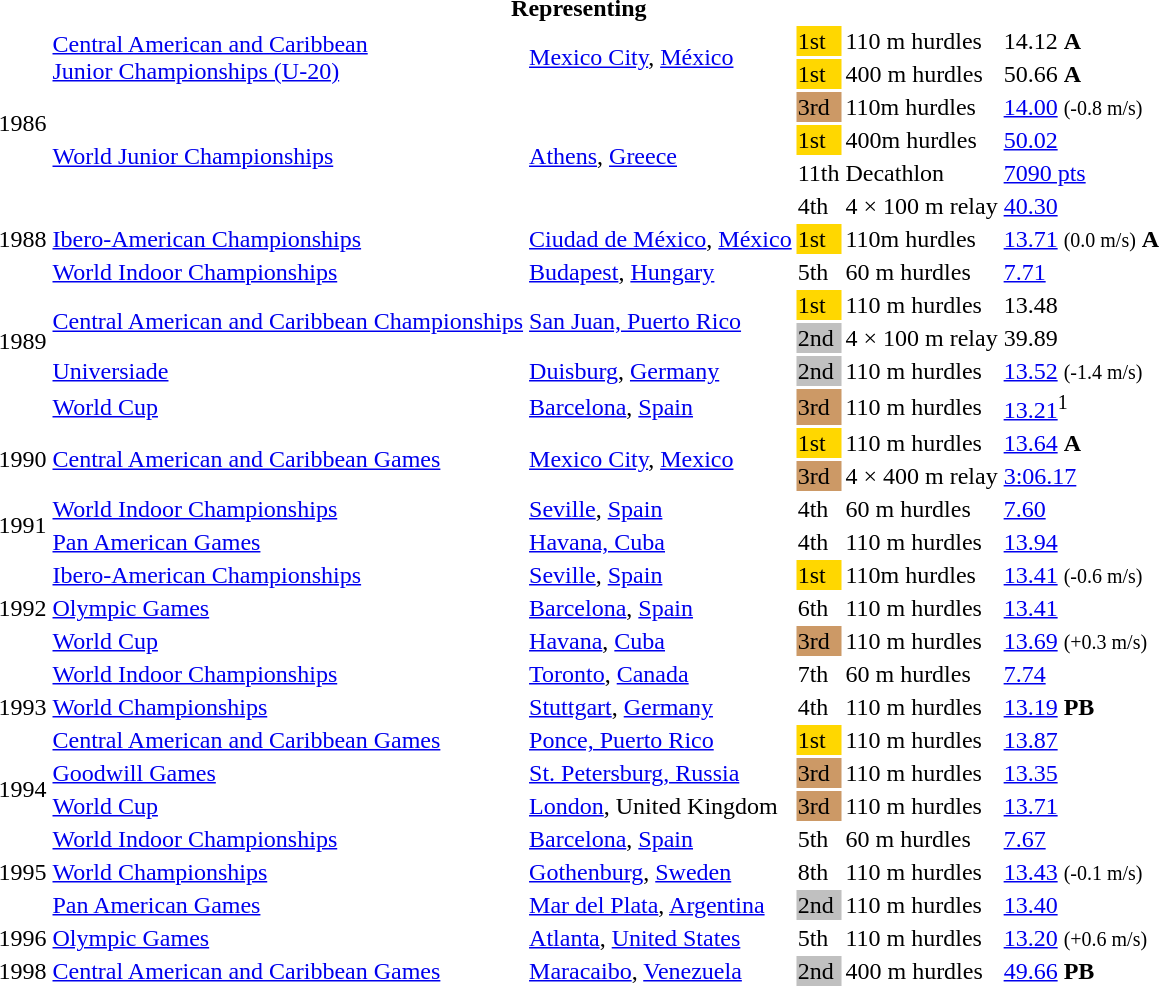<table>
<tr>
<th colspan="6">Representing </th>
</tr>
<tr>
<td rowspan = "6">1986</td>
<td rowspan = "2"><a href='#'>Central American and Caribbean<br>Junior Championships (U-20)</a></td>
<td rowspan = "2"><a href='#'>Mexico City</a>, <a href='#'>México</a></td>
<td bgcolor=gold>1st</td>
<td>110 m hurdles</td>
<td>14.12 <strong>A</strong></td>
</tr>
<tr>
<td bgcolor=gold>1st</td>
<td>400 m hurdles</td>
<td>50.66 <strong>A</strong></td>
</tr>
<tr>
<td rowspan=4><a href='#'>World Junior Championships</a></td>
<td rowspan=4><a href='#'>Athens</a>, <a href='#'>Greece</a></td>
<td bgcolor="cc9966">3rd</td>
<td>110m hurdles</td>
<td><a href='#'>14.00</a> <small>(-0.8 m/s)</small></td>
</tr>
<tr>
<td bgcolor=gold>1st</td>
<td>400m hurdles</td>
<td><a href='#'>50.02</a></td>
</tr>
<tr>
<td>11th</td>
<td>Decathlon</td>
<td><a href='#'>7090 pts</a></td>
</tr>
<tr>
<td>4th</td>
<td>4 × 100 m relay</td>
<td><a href='#'>40.30</a></td>
</tr>
<tr>
<td>1988</td>
<td><a href='#'>Ibero-American Championships</a></td>
<td><a href='#'>Ciudad de México</a>, <a href='#'>México</a></td>
<td bgcolor=gold>1st</td>
<td>110m hurdles</td>
<td><a href='#'>13.71</a> <small>(0.0 m/s)</small> <strong>A</strong></td>
</tr>
<tr>
<td rowspan=5>1989</td>
<td><a href='#'>World Indoor Championships</a></td>
<td><a href='#'>Budapest</a>, <a href='#'>Hungary</a></td>
<td>5th</td>
<td>60 m hurdles</td>
<td><a href='#'>7.71</a></td>
</tr>
<tr>
<td rowspan=2><a href='#'>Central American and Caribbean Championships</a></td>
<td rowspan=2><a href='#'>San Juan, Puerto Rico</a></td>
<td bgcolor=gold>1st</td>
<td>110 m hurdles</td>
<td>13.48</td>
</tr>
<tr>
<td bgcolor=silver>2nd</td>
<td>4 × 100 m relay</td>
<td>39.89</td>
</tr>
<tr>
<td><a href='#'>Universiade</a></td>
<td><a href='#'>Duisburg</a>, <a href='#'>Germany</a></td>
<td bgcolor="silver">2nd</td>
<td>110 m hurdles</td>
<td><a href='#'>13.52</a> <small>(-1.4 m/s)</small></td>
</tr>
<tr>
<td><a href='#'>World Cup</a></td>
<td><a href='#'>Barcelona</a>, <a href='#'>Spain</a></td>
<td bgcolor="cc9966">3rd</td>
<td>110 m hurdles</td>
<td><a href='#'>13.21</a><sup>1</sup></td>
</tr>
<tr>
<td rowspan=2>1990</td>
<td rowspan=2><a href='#'>Central American and Caribbean Games</a></td>
<td rowspan=2><a href='#'>Mexico City</a>, <a href='#'>Mexico</a></td>
<td bgcolor="gold">1st</td>
<td>110 m hurdles</td>
<td><a href='#'>13.64</a> <strong>A</strong></td>
</tr>
<tr>
<td bgcolor=cc9966>3rd</td>
<td>4 × 400 m relay</td>
<td><a href='#'>3:06.17</a></td>
</tr>
<tr>
<td rowspan=2>1991</td>
<td><a href='#'>World Indoor Championships</a></td>
<td><a href='#'>Seville</a>, <a href='#'>Spain</a></td>
<td>4th</td>
<td>60 m hurdles</td>
<td><a href='#'>7.60</a></td>
</tr>
<tr>
<td><a href='#'>Pan American Games</a></td>
<td><a href='#'>Havana, Cuba</a></td>
<td>4th</td>
<td>110 m hurdles</td>
<td><a href='#'>13.94</a></td>
</tr>
<tr>
<td rowspan=3>1992</td>
<td><a href='#'>Ibero-American Championships</a></td>
<td><a href='#'>Seville</a>, <a href='#'>Spain</a></td>
<td bgcolor=gold>1st</td>
<td>110m hurdles</td>
<td><a href='#'>13.41</a> <small>(-0.6 m/s)</small></td>
</tr>
<tr>
<td><a href='#'>Olympic Games</a></td>
<td><a href='#'>Barcelona</a>, <a href='#'>Spain</a></td>
<td>6th</td>
<td>110 m hurdles</td>
<td><a href='#'>13.41</a></td>
</tr>
<tr>
<td><a href='#'>World Cup</a></td>
<td><a href='#'>Havana</a>, <a href='#'>Cuba</a></td>
<td bgcolor="cc9966">3rd</td>
<td>110 m hurdles</td>
<td><a href='#'>13.69</a> <small>(+0.3 m/s)</small></td>
</tr>
<tr>
<td rowspan=3>1993</td>
<td><a href='#'>World Indoor Championships</a></td>
<td><a href='#'>Toronto</a>, <a href='#'>Canada</a></td>
<td>7th</td>
<td>60 m hurdles</td>
<td><a href='#'>7.74</a></td>
</tr>
<tr>
<td><a href='#'>World Championships</a></td>
<td><a href='#'>Stuttgart</a>, <a href='#'>Germany</a></td>
<td>4th</td>
<td>110 m hurdles</td>
<td><a href='#'>13.19</a> <strong>PB</strong></td>
</tr>
<tr>
<td><a href='#'>Central American and Caribbean Games</a></td>
<td><a href='#'>Ponce, Puerto Rico</a></td>
<td bgcolor="gold">1st</td>
<td>110 m hurdles</td>
<td><a href='#'>13.87</a></td>
</tr>
<tr>
<td rowspan=2>1994</td>
<td><a href='#'>Goodwill Games</a></td>
<td><a href='#'>St. Petersburg, Russia</a></td>
<td bgcolor=cc9966>3rd</td>
<td>110 m hurdles</td>
<td><a href='#'>13.35</a></td>
</tr>
<tr>
<td><a href='#'>World Cup</a></td>
<td><a href='#'>London</a>, United Kingdom</td>
<td bgcolor="cc9966">3rd</td>
<td>110 m hurdles</td>
<td><a href='#'>13.71</a></td>
</tr>
<tr>
<td rowspan=3>1995</td>
<td><a href='#'>World Indoor Championships</a></td>
<td><a href='#'>Barcelona</a>, <a href='#'>Spain</a></td>
<td>5th</td>
<td>60 m hurdles</td>
<td><a href='#'>7.67</a></td>
</tr>
<tr>
<td><a href='#'>World Championships</a></td>
<td><a href='#'>Gothenburg</a>, <a href='#'>Sweden</a></td>
<td>8th</td>
<td>110 m hurdles</td>
<td><a href='#'>13.43</a> <small>(-0.1 m/s)</small></td>
</tr>
<tr>
<td><a href='#'>Pan American Games</a></td>
<td><a href='#'>Mar del Plata</a>, <a href='#'>Argentina</a></td>
<td bgcolor="silver">2nd</td>
<td>110 m hurdles</td>
<td><a href='#'>13.40</a></td>
</tr>
<tr>
<td>1996</td>
<td><a href='#'>Olympic Games</a></td>
<td><a href='#'>Atlanta</a>, <a href='#'>United States</a></td>
<td>5th</td>
<td>110 m hurdles</td>
<td><a href='#'>13.20</a> <small>(+0.6 m/s)	</small></td>
</tr>
<tr>
<td>1998</td>
<td><a href='#'>Central American and Caribbean Games</a></td>
<td><a href='#'>Maracaibo</a>, <a href='#'>Venezuela</a></td>
<td bgcolor="silver">2nd</td>
<td>400 m hurdles</td>
<td><a href='#'>49.66</a> <strong>PB</strong></td>
</tr>
</table>
